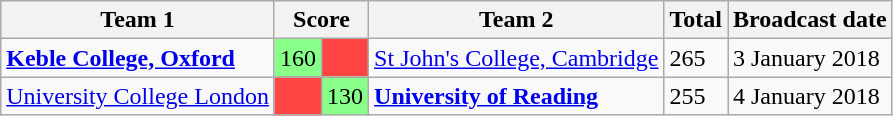<table class="wikitable">
<tr>
<th>Team 1</th>
<th colspan=2>Score</th>
<th>Team 2</th>
<th>Total</th>
<th>Broadcast date</th>
</tr>
<tr>
<td><strong><a href='#'>Keble College, Oxford</a></strong></td>
<td style="background:#88ff88">160</td>
<td style="background:#f44"></td>
<td><a href='#'>St John's College, Cambridge</a></td>
<td>265</td>
<td>3 January 2018</td>
</tr>
<tr>
<td><a href='#'>University College London</a></td>
<td style="background:#f44"></td>
<td style="background:#88ff88">130</td>
<td><strong><a href='#'>University of Reading</a></strong></td>
<td>255</td>
<td>4 January 2018</td>
</tr>
</table>
